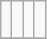<table class="wikitable">
<tr ---->
<td><br></td>
<td><br></td>
<td><br></td>
<td><br></td>
</tr>
<tr --->
</tr>
</table>
